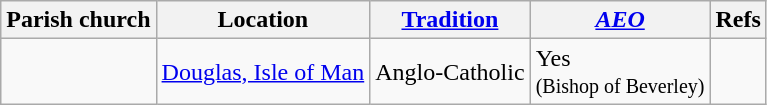<table class="wikitable sortable">
<tr>
<th>Parish church</th>
<th>Location</th>
<th><a href='#'>Tradition</a></th>
<th><em><a href='#'>AEO</a></em></th>
<th>Refs</th>
</tr>
<tr>
<td></td>
<td><a href='#'>Douglas, Isle of Man</a></td>
<td>Anglo-Catholic</td>
<td>Yes <br> <small>(Bishop of Beverley)</small></td>
<td></td>
</tr>
</table>
